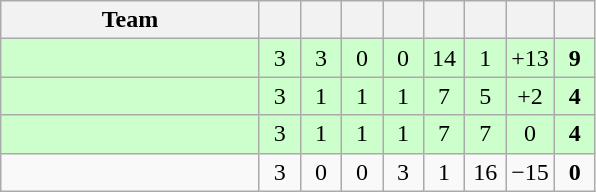<table class=wikitable style="text-align:center">
<tr>
<th style="width:165px;">Team</th>
<th width="20"></th>
<th width="20"></th>
<th width="20"></th>
<th width="20"></th>
<th width="20"></th>
<th width="20"></th>
<th width="20"></th>
<th width="20"></th>
</tr>
<tr bgcolor=ccffcc>
<td align=left></td>
<td>3</td>
<td>3</td>
<td>0</td>
<td>0</td>
<td>14</td>
<td>1</td>
<td>+13</td>
<td><strong>9</strong></td>
</tr>
<tr bgcolor=ccffcc>
<td align=left></td>
<td>3</td>
<td>1</td>
<td>1</td>
<td>1</td>
<td>7</td>
<td>5</td>
<td>+2</td>
<td><strong>4</strong></td>
</tr>
<tr bgcolor=ccffcc>
<td align=left></td>
<td>3</td>
<td>1</td>
<td>1</td>
<td>1</td>
<td>7</td>
<td>7</td>
<td>0</td>
<td><strong>4</strong></td>
</tr>
<tr>
<td align=left></td>
<td>3</td>
<td>0</td>
<td>0</td>
<td>3</td>
<td>1</td>
<td>16</td>
<td>−15</td>
<td><strong>0</strong></td>
</tr>
</table>
